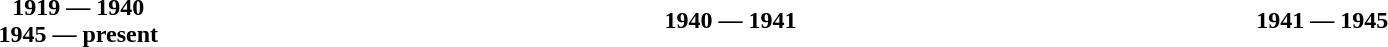<table border="0" cellpadding="1" cellspacing="0" style="width:100%; text-align:center">
<tr>
<th></th>
<th></th>
<th></th>
</tr>
<tr>
<th>1919 — 1940 <br>1945 — present</th>
<th>1940 — 1941</th>
<th>1941 — 1945</th>
</tr>
</table>
